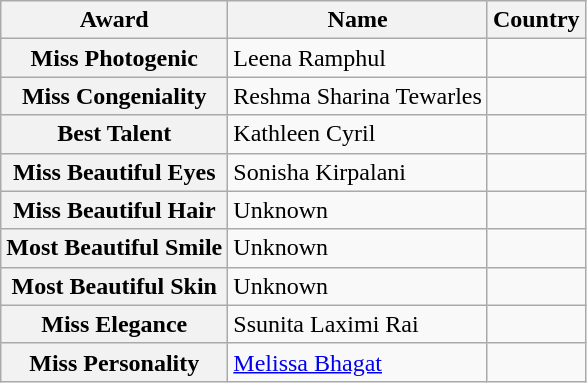<table class="wikitable">
<tr>
<th>Award</th>
<th>Name</th>
<th>Country</th>
</tr>
<tr>
<th>Miss Photogenic</th>
<td>Leena Ramphul</td>
<td></td>
</tr>
<tr>
<th>Miss Congeniality</th>
<td>Reshma Sharina Tewarles</td>
<td></td>
</tr>
<tr>
<th>Best Talent</th>
<td>Kathleen Cyril</td>
<td></td>
</tr>
<tr>
<th>Miss Beautiful Eyes</th>
<td>Sonisha Kirpalani</td>
<td></td>
</tr>
<tr>
<th>Miss Beautiful Hair</th>
<td>Unknown</td>
<td></td>
</tr>
<tr>
<th>Most Beautiful Smile</th>
<td>Unknown</td>
<td></td>
</tr>
<tr>
<th>Most Beautiful Skin</th>
<td>Unknown</td>
<td></td>
</tr>
<tr>
<th>Miss Elegance</th>
<td>Ssunita Laximi Rai</td>
<td></td>
</tr>
<tr>
<th>Miss Personality</th>
<td><a href='#'>Melissa Bhagat</a></td>
<td></td>
</tr>
</table>
